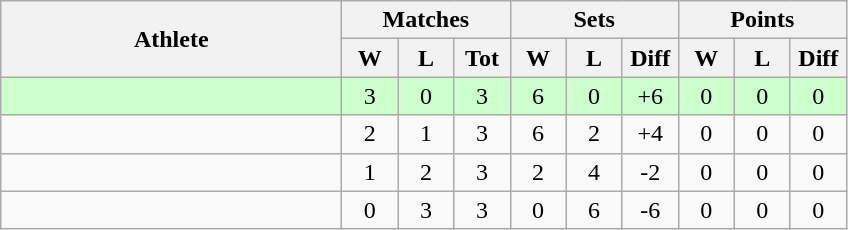<table class=wikitable style="text-align:center">
<tr>
<th rowspan=2 width=220>Athlete</th>
<th colspan=3 width=90>Matches</th>
<th colspan=3 width=90>Sets</th>
<th colspan=3 width=90>Points</th>
</tr>
<tr>
<th width=30>W</th>
<th width=30>L</th>
<th width=30>Tot</th>
<th width=30>W</th>
<th width=30>L</th>
<th width=30>Diff</th>
<th width=30>W</th>
<th width=30>L</th>
<th width=30>Diff</th>
</tr>
<tr bgcolor=ccffcc>
<td style="text-align:left"></td>
<td>3</td>
<td>0</td>
<td>3</td>
<td>6</td>
<td>0</td>
<td>+6</td>
<td>0</td>
<td>0</td>
<td>0</td>
</tr>
<tr>
<td style="text-align:left"></td>
<td>2</td>
<td>1</td>
<td>3</td>
<td>6</td>
<td>2</td>
<td>+4</td>
<td>0</td>
<td>0</td>
<td>0</td>
</tr>
<tr>
<td style="text-align:left"></td>
<td>1</td>
<td>2</td>
<td>3</td>
<td>2</td>
<td>4</td>
<td>-2</td>
<td>0</td>
<td>0</td>
<td>0</td>
</tr>
<tr>
<td style="text-align:left"></td>
<td>0</td>
<td>3</td>
<td>3</td>
<td>0</td>
<td>6</td>
<td>-6</td>
<td>0</td>
<td>0</td>
<td>0</td>
</tr>
</table>
